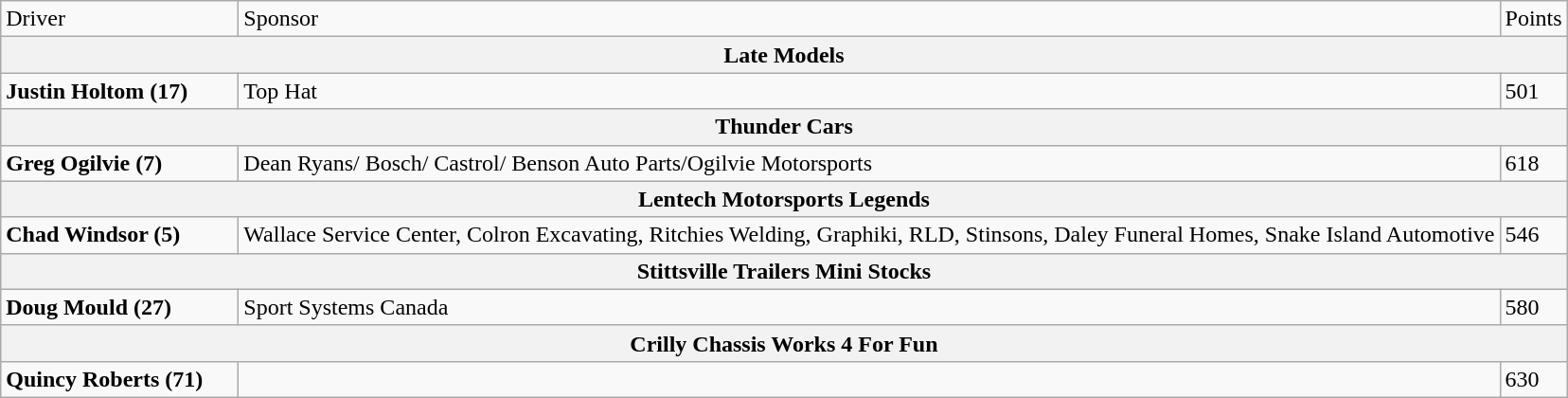<table class="wikitable">
<tr>
<td style="width:10em">Driver</td>
<td>Sponsor</td>
<td>Points</td>
</tr>
<tr>
<th colspan="4">Late Models</th>
</tr>
<tr>
<td><strong>Justin Holtom (17) </strong></td>
<td>Top Hat</td>
<td>501</td>
</tr>
<tr>
<th colspan="4">Thunder Cars</th>
</tr>
<tr>
<td><strong>Greg Ogilvie (7)</strong></td>
<td>Dean Ryans/ Bosch/ Castrol/ Benson Auto Parts/Ogilvie Motorsports</td>
<td>618</td>
</tr>
<tr>
<th colspan="4">Lentech Motorsports Legends</th>
</tr>
<tr>
<td><strong>Chad Windsor (5)</strong></td>
<td>Wallace Service Center, Colron Excavating, Ritchies Welding, Graphiki, RLD, Stinsons, Daley Funeral Homes, Snake Island Automotive</td>
<td>546</td>
</tr>
<tr>
<th colspan="4">Stittsville Trailers Mini Stocks</th>
</tr>
<tr>
<td><strong>Doug Mould (27)</strong></td>
<td>Sport Systems Canada</td>
<td>580</td>
</tr>
<tr>
<th colspan="4">Crilly Chassis Works 4 For Fun</th>
</tr>
<tr>
<td><strong>Quincy Roberts (71)</strong></td>
<td></td>
<td>630</td>
</tr>
</table>
